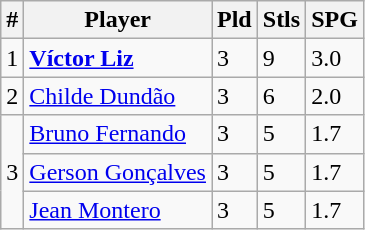<table class=wikitable width=auto>
<tr>
<th>#</th>
<th>Player</th>
<th>Pld</th>
<th>Stls</th>
<th>SPG</th>
</tr>
<tr>
<td>1</td>
<td> <strong><a href='#'>Víctor Liz</a></strong></td>
<td>3</td>
<td>9</td>
<td>3.0</td>
</tr>
<tr>
<td>2</td>
<td> <a href='#'>Childe Dundão</a></td>
<td>3</td>
<td>6</td>
<td>2.0</td>
</tr>
<tr>
<td rowspan=3>3</td>
<td> <a href='#'>Bruno Fernando</a></td>
<td>3</td>
<td>5</td>
<td>1.7</td>
</tr>
<tr>
<td> <a href='#'>Gerson Gonçalves</a></td>
<td>3</td>
<td>5</td>
<td>1.7</td>
</tr>
<tr>
<td> <a href='#'>Jean Montero</a></td>
<td>3</td>
<td>5</td>
<td>1.7</td>
</tr>
</table>
